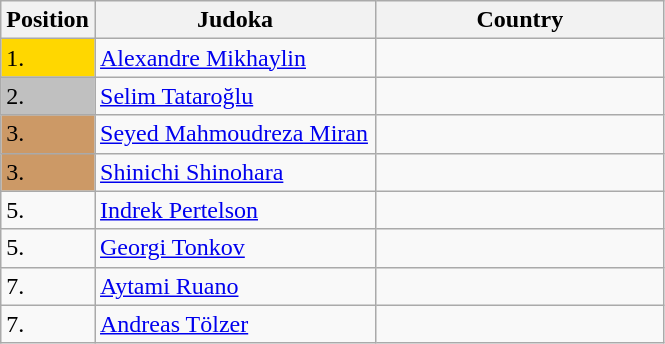<table class=wikitable>
<tr>
<th width=10>Position</th>
<th width=180>Judoka</th>
<th width=185>Country</th>
</tr>
<tr>
<td bgcolor=gold>1.</td>
<td><a href='#'>Alexandre Mikhaylin</a></td>
<td></td>
</tr>
<tr>
<td bgcolor=silver>2.</td>
<td><a href='#'>Selim Tataroğlu</a></td>
<td></td>
</tr>
<tr>
<td bgcolor=CC9966>3.</td>
<td><a href='#'>Seyed Mahmoudreza Miran</a></td>
<td></td>
</tr>
<tr>
<td bgcolor=CC9966>3.</td>
<td><a href='#'>Shinichi Shinohara</a></td>
<td></td>
</tr>
<tr>
<td>5.</td>
<td><a href='#'>Indrek Pertelson</a></td>
<td></td>
</tr>
<tr>
<td>5.</td>
<td><a href='#'>Georgi Tonkov</a></td>
<td></td>
</tr>
<tr>
<td>7.</td>
<td><a href='#'>Aytami Ruano</a></td>
<td></td>
</tr>
<tr>
<td>7.</td>
<td><a href='#'>Andreas Tölzer</a></td>
<td></td>
</tr>
</table>
